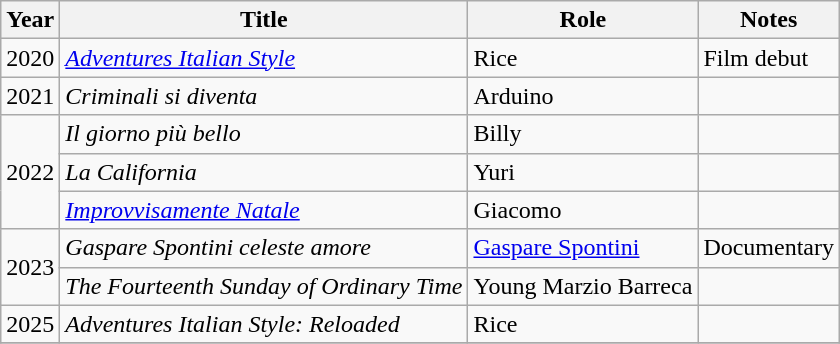<table class="wikitable sortable">
<tr>
<th>Year</th>
<th>Title</th>
<th>Role</th>
<th class="unsortable">Notes</th>
</tr>
<tr>
<td>2020</td>
<td><em><a href='#'>Adventures Italian Style</a></em></td>
<td>Rice</td>
<td>Film debut</td>
</tr>
<tr>
<td>2021</td>
<td><em>Criminali si diventa</em></td>
<td>Arduino</td>
<td></td>
</tr>
<tr>
<td rowspan="3">2022</td>
<td><em>Il giorno più bello</em></td>
<td>Billy</td>
<td></td>
</tr>
<tr>
<td><em>La California</em></td>
<td>Yuri</td>
<td></td>
</tr>
<tr>
<td><em><a href='#'>Improvvisamente Natale</a></em></td>
<td>Giacomo</td>
<td></td>
</tr>
<tr>
<td rowspan="2">2023</td>
<td><em>Gaspare Spontini celeste amore</em></td>
<td><a href='#'>Gaspare Spontini</a></td>
<td>Documentary</td>
</tr>
<tr>
<td><em>The Fourteenth Sunday of Ordinary Time</em></td>
<td>Young Marzio Barreca</td>
<td></td>
</tr>
<tr>
<td>2025</td>
<td><em>Adventures Italian Style: Reloaded</em></td>
<td>Rice</td>
<td></td>
</tr>
<tr>
</tr>
</table>
